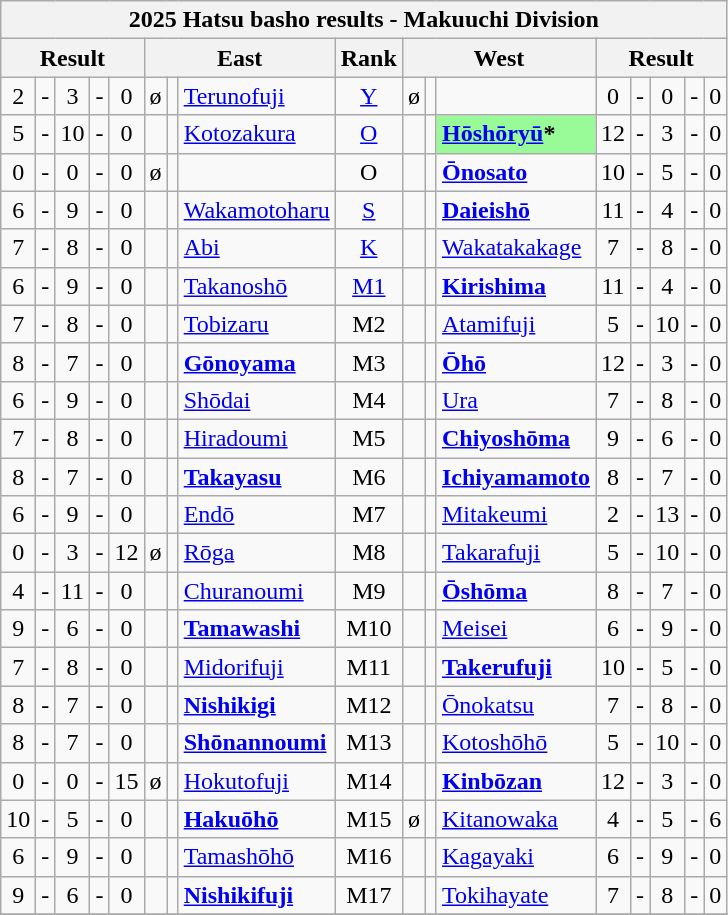<table class="wikitable" style="text-align:center">
<tr>
<th colspan="17">2025 Hatsu basho results - Makuuchi Division</th>
</tr>
<tr>
<th colspan="5">Result</th>
<th colspan="3">East</th>
<th>Rank</th>
<th colspan="3">West</th>
<th colspan="5">Result</th>
</tr>
<tr>
<td>2</td>
<td>-</td>
<td>3</td>
<td>-</td>
<td>0</td>
<td>ø</td>
<td></td>
<td style="text-align:left;"><a href='#'>Terunofuji</a></td>
<td><a href='#'>Y</a></td>
<td>ø</td>
<td></td>
<td></td>
<td>0</td>
<td>-</td>
<td>0</td>
<td>-</td>
<td>0</td>
</tr>
<tr>
<td>5</td>
<td>-</td>
<td>10</td>
<td>-</td>
<td>0</td>
<td></td>
<td></td>
<td style="text-align:left;"><a href='#'>Kotozakura</a></td>
<td><a href='#'>O</a></td>
<td></td>
<td></td>
<td style="text-align:left; background:palegreen;"><strong><a href='#'>Hōshōryū</a>*</strong></td>
<td>12</td>
<td>-</td>
<td>3</td>
<td>-</td>
<td>0</td>
</tr>
<tr>
<td>0</td>
<td>-</td>
<td>0</td>
<td>-</td>
<td>0</td>
<td>ø</td>
<td></td>
<td></td>
<td>O</td>
<td></td>
<td></td>
<td style="text-align:left;"><strong><a href='#'>Ōnosato</a></strong></td>
<td>10</td>
<td>-</td>
<td>5</td>
<td>-</td>
<td>0</td>
</tr>
<tr>
<td>6</td>
<td>-</td>
<td>9</td>
<td>-</td>
<td>0</td>
<td></td>
<td></td>
<td style="text-align:left;"><a href='#'>Wakamotoharu</a></td>
<td><a href='#'>S</a></td>
<td></td>
<td></td>
<td style="text-align:left;"><strong><a href='#'>Daieishō</a></strong></td>
<td>11</td>
<td>-</td>
<td>4</td>
<td>-</td>
<td>0</td>
</tr>
<tr>
<td>7</td>
<td>-</td>
<td>8</td>
<td>-</td>
<td>0</td>
<td></td>
<td></td>
<td style="text-align:left;"><a href='#'>Abi</a></td>
<td><a href='#'>K</a></td>
<td></td>
<td></td>
<td style="text-align:left;"><a href='#'>Wakatakakage</a></td>
<td>7</td>
<td>-</td>
<td>8</td>
<td>-</td>
<td>0</td>
</tr>
<tr>
<td>6</td>
<td>-</td>
<td>9</td>
<td>-</td>
<td>0</td>
<td></td>
<td></td>
<td style="text-align:left;"><a href='#'>Takanoshō</a></td>
<td><a href='#'>M1</a></td>
<td></td>
<td></td>
<td style="text-align:left;"><strong><a href='#'>Kirishima</a></strong></td>
<td>11</td>
<td>-</td>
<td>4</td>
<td>-</td>
<td>0</td>
</tr>
<tr>
<td>7</td>
<td>-</td>
<td>8</td>
<td>-</td>
<td>0</td>
<td></td>
<td></td>
<td style="text-align:left;"><a href='#'>Tobizaru</a></td>
<td>M2</td>
<td></td>
<td></td>
<td style="text-align:left;"><a href='#'>Atamifuji</a></td>
<td>5</td>
<td>-</td>
<td>10</td>
<td>-</td>
<td>0</td>
</tr>
<tr>
<td>8</td>
<td>-</td>
<td>7</td>
<td>-</td>
<td>0</td>
<td></td>
<td></td>
<td style="text-align:left;"><strong><a href='#'>Gōnoyama</a></strong></td>
<td>M3</td>
<td></td>
<td></td>
<td style="text-align:left;"><strong><a href='#'>Ōhō</a></strong></td>
<td>12</td>
<td>-</td>
<td>3</td>
<td>-</td>
<td>0</td>
</tr>
<tr>
<td>6</td>
<td>-</td>
<td>9</td>
<td>-</td>
<td>0</td>
<td></td>
<td></td>
<td style="text-align:left;"><a href='#'>Shōdai</a></td>
<td>M4</td>
<td></td>
<td></td>
<td style="text-align:left;"><a href='#'>Ura</a></td>
<td>7</td>
<td>-</td>
<td>8</td>
<td>-</td>
<td>0</td>
</tr>
<tr>
<td>7</td>
<td>-</td>
<td>8</td>
<td>-</td>
<td>0</td>
<td></td>
<td></td>
<td style="text-align:left;"><a href='#'>Hiradoumi</a></td>
<td>M5</td>
<td></td>
<td></td>
<td style="text-align:left;"><strong><a href='#'>Chiyoshōma</a></strong></td>
<td>9</td>
<td>-</td>
<td>6</td>
<td>-</td>
<td>0</td>
</tr>
<tr>
<td>8</td>
<td>-</td>
<td>7</td>
<td>-</td>
<td>0</td>
<td></td>
<td></td>
<td style="text-align:left;"><strong><a href='#'>Takayasu</a></strong></td>
<td>M6</td>
<td></td>
<td></td>
<td style="text-align:left;"><strong><a href='#'>Ichiyamamoto</a></strong></td>
<td>8</td>
<td>-</td>
<td>7</td>
<td>-</td>
<td>0</td>
</tr>
<tr>
<td>6</td>
<td>-</td>
<td>9</td>
<td>-</td>
<td>0</td>
<td></td>
<td></td>
<td style="text-align:left;"><a href='#'>Endō</a></td>
<td>M7</td>
<td></td>
<td></td>
<td style="text-align:left;"><a href='#'>Mitakeumi</a></td>
<td>2</td>
<td>-</td>
<td>13</td>
<td>-</td>
<td>0</td>
</tr>
<tr>
<td>0</td>
<td>-</td>
<td>3</td>
<td>-</td>
<td>12</td>
<td>ø</td>
<td></td>
<td style="text-align:left;"><a href='#'>Rōga</a></td>
<td>M8</td>
<td></td>
<td></td>
<td style="text-align:left;"><a href='#'>Takarafuji</a></td>
<td>5</td>
<td>-</td>
<td>10</td>
<td>-</td>
<td>0</td>
</tr>
<tr>
<td>4</td>
<td>-</td>
<td>11</td>
<td>-</td>
<td>0</td>
<td></td>
<td></td>
<td style="text-align:left;"><a href='#'>Churanoumi</a></td>
<td>M9</td>
<td></td>
<td></td>
<td style="text-align:left;"><strong><a href='#'>Ōshōma</a></strong></td>
<td>8</td>
<td>-</td>
<td>7</td>
<td>-</td>
<td>0</td>
</tr>
<tr>
<td>9</td>
<td>-</td>
<td>6</td>
<td>-</td>
<td>0</td>
<td></td>
<td></td>
<td style="text-align:left;"><strong><a href='#'>Tamawashi</a></strong></td>
<td>M10</td>
<td></td>
<td></td>
<td style="text-align:left;"><a href='#'>Meisei</a></td>
<td>6</td>
<td>-</td>
<td>9</td>
<td>-</td>
<td>0</td>
</tr>
<tr>
<td>7</td>
<td>-</td>
<td>8</td>
<td>-</td>
<td>0</td>
<td></td>
<td></td>
<td style="text-align:left;"><a href='#'>Midorifuji</a></td>
<td>M11</td>
<td></td>
<td></td>
<td style="text-align:left;"><strong><a href='#'>Takerufuji</a></strong></td>
<td>10</td>
<td>-</td>
<td>5</td>
<td>-</td>
<td>0</td>
</tr>
<tr>
<td>8</td>
<td>-</td>
<td>7</td>
<td>-</td>
<td>0</td>
<td></td>
<td></td>
<td style="text-align:left;"><strong><a href='#'>Nishikigi</a></strong></td>
<td>M12</td>
<td></td>
<td></td>
<td style="text-align:left;"><a href='#'>Ōnokatsu</a></td>
<td>7</td>
<td>-</td>
<td>8</td>
<td>-</td>
<td>0</td>
</tr>
<tr>
<td>8</td>
<td>-</td>
<td>7</td>
<td>-</td>
<td>0</td>
<td></td>
<td></td>
<td style="text-align:left;"><strong><a href='#'>Shōnannoumi</a></strong></td>
<td>M13</td>
<td></td>
<td></td>
<td style="text-align:left;"><a href='#'>Kotoshōhō</a></td>
<td>5</td>
<td>-</td>
<td>10</td>
<td>-</td>
<td>0</td>
</tr>
<tr>
<td>0</td>
<td>-</td>
<td>0</td>
<td>-</td>
<td>15</td>
<td>ø</td>
<td></td>
<td style="text-align:left;"><a href='#'>Hokutofuji</a></td>
<td>M14</td>
<td></td>
<td></td>
<td style="text-align:left;"><strong><a href='#'>Kinbōzan</a></strong></td>
<td>12</td>
<td>-</td>
<td>3</td>
<td>-</td>
<td>0</td>
</tr>
<tr>
<td>10</td>
<td>-</td>
<td>5</td>
<td>-</td>
<td>0</td>
<td></td>
<td></td>
<td style="text-align:left;"><strong><a href='#'>Hakuōhō</a></strong></td>
<td>M15</td>
<td>ø</td>
<td></td>
<td style="text-align:left;"><a href='#'>Kitanowaka</a></td>
<td>4</td>
<td>-</td>
<td>5</td>
<td>-</td>
<td>6</td>
</tr>
<tr>
<td>6</td>
<td>-</td>
<td>9</td>
<td>-</td>
<td>0</td>
<td></td>
<td></td>
<td style="text-align:left;"><a href='#'>Tamashōhō</a></td>
<td>M16</td>
<td></td>
<td></td>
<td style="text-align:left;"><a href='#'>Kagayaki</a></td>
<td>6</td>
<td>-</td>
<td>9</td>
<td>-</td>
<td>0</td>
</tr>
<tr>
<td>9</td>
<td>-</td>
<td>6</td>
<td>-</td>
<td>0</td>
<td></td>
<td></td>
<td style="text-align:left;"><strong><a href='#'>Nishikifuji</a></strong></td>
<td>M17</td>
<td></td>
<td></td>
<td style="text-align:left;"><a href='#'>Tokihayate</a></td>
<td>7</td>
<td>-</td>
<td>8</td>
<td>-</td>
<td>0</td>
</tr>
<tr>
</tr>
</table>
